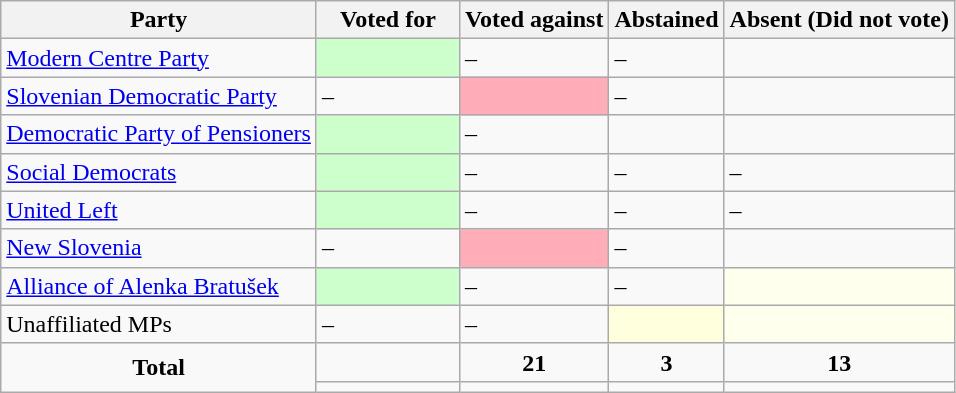<table class="wikitable">
<tr>
<th>Party</th>
<th style="width:15%;">Voted for</th>
<th>Voted against</th>
<th>Abstained</th>
<th>Absent (Did not vote)</th>
</tr>
<tr>
<td> <a href='#'>Modern Centre Party</a></td>
<td style="background-color:#CCFFCC;"></td>
<td>–</td>
<td>–</td>
<td></td>
</tr>
<tr>
<td> <a href='#'>Slovenian Democratic Party</a></td>
<td>–</td>
<td style="background-color:#FFAEB9;"></td>
<td>–</td>
<td></td>
</tr>
<tr>
<td> <a href='#'>Democratic Party of Pensioners</a></td>
<td style="background-color:#CCFFCC;"></td>
<td>–</td>
<td></td>
<td></td>
</tr>
<tr>
<td> <a href='#'>Social Democrats</a></td>
<td style="background-color:#CCFFCC;"></td>
<td>–</td>
<td>–</td>
<td>–</td>
</tr>
<tr>
<td> <a href='#'>United Left</a></td>
<td style="background-color:#CCFFCC;"></td>
<td>–</td>
<td>–</td>
<td>–</td>
</tr>
<tr>
<td> <a href='#'>New Slovenia</a></td>
<td>–</td>
<td style="background-color:#FFAEB9;"></td>
<td>–</td>
<td></td>
</tr>
<tr>
<td> <a href='#'>Alliance of Alenka Bratušek</a></td>
<td style="background-color:#CCFFCC;"></td>
<td>–</td>
<td>–</td>
<td style="background-color:#FFE;"></td>
</tr>
<tr>
<td> Unaffiliated MPs</td>
<td>–</td>
<td>–</td>
<td style="background-color:#FFD;"></td>
<td style="background-color:#FFE;"></td>
</tr>
<tr>
<td style="text-align:center;" rowspan="2"><strong>Total</strong></td>
<td></td>
<td style="text-align:center;"><strong>21</strong></td>
<td style="text-align:center;"><strong>3</strong></td>
<td style="text-align:center;"><strong>13</strong></td>
</tr>
<tr>
<td style="text-align:center;"></td>
<td style="text-align:center;"></td>
<td style="text-align:center;"></td>
<td style="text-align:center;"></td>
</tr>
</table>
